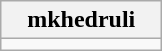<table class="wikitable" style="width:100">
<tr>
<th width="100">mkhedruli</th>
</tr>
<tr>
<td align="center"></td>
</tr>
</table>
